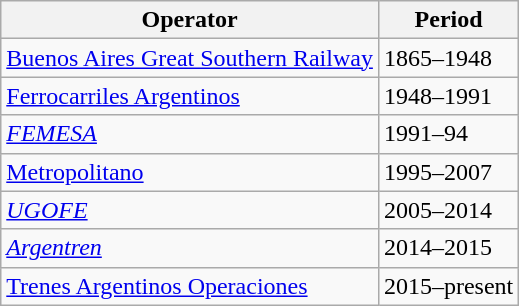<table class= wikitable>
<tr>
<th>Operator</th>
<th>Period</th>
</tr>
<tr>
<td> <a href='#'>Buenos Aires Great Southern Railway</a></td>
<td>1865–1948</td>
</tr>
<tr>
<td> <a href='#'>Ferrocarriles Argentinos</a></td>
<td>1948–1991</td>
</tr>
<tr>
<td> <em><a href='#'>FEMESA</a></em> </td>
<td>1991–94</td>
</tr>
<tr>
<td> <a href='#'>Metropolitano</a></td>
<td>1995–2007</td>
</tr>
<tr>
<td> <em><a href='#'>UGOFE</a></em> </td>
<td>2005–2014</td>
</tr>
<tr>
<td> <em><a href='#'>Argentren</a></em> </td>
<td>2014–2015</td>
</tr>
<tr>
<td> <a href='#'>Trenes Argentinos Operaciones</a></td>
<td>2015–present</td>
</tr>
</table>
